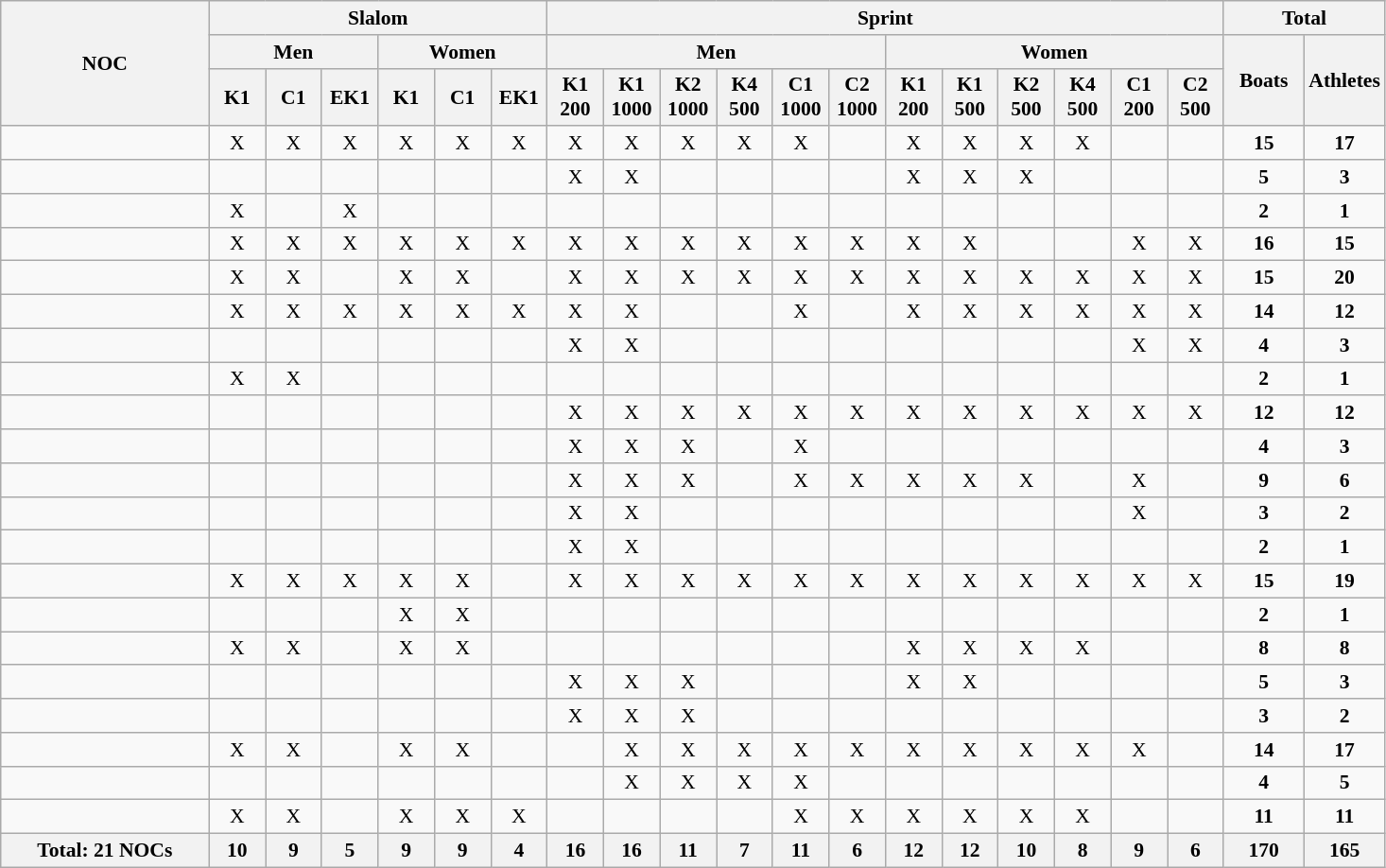<table class="wikitable" style="text-align:center; font-size:90%">
<tr>
<th rowspan="3" align="left" width=140>NOC</th>
<th colspan="6">Slalom</th>
<th colspan="12">Sprint</th>
<th colspan="2">Total</th>
</tr>
<tr>
<th width=33 colspan=3>Men</th>
<th colspan=3>Women</th>
<th colspan=6>Men</th>
<th colspan=6>Women</th>
<th width=50 rowspan="2">Boats</th>
<th width=50 rowspan="2">Athletes</th>
</tr>
<tr>
<th width=33>K1</th>
<th width=33>C1</th>
<th width=33>EK1</th>
<th width=33>K1</th>
<th width=33>C1</th>
<th width=33>EK1</th>
<th width=33>K1<br>200</th>
<th width=33>K1<br>1000</th>
<th width=33>K2<br>1000</th>
<th width=33>K4<br>500</th>
<th width=33>C1<br>1000</th>
<th width=33>C2<br>1000</th>
<th width=33>K1<br>200</th>
<th width=33>K1<br>500</th>
<th width=33>K2<br>500</th>
<th width=33>K4<br>500</th>
<th width=33>C1<br>200</th>
<th width=33>C2<br>500</th>
</tr>
<tr>
<td align=left></td>
<td>X</td>
<td>X</td>
<td>X</td>
<td>X</td>
<td>X</td>
<td>X</td>
<td>X</td>
<td>X</td>
<td>X</td>
<td>X</td>
<td>X</td>
<td></td>
<td>X</td>
<td>X</td>
<td>X</td>
<td>X</td>
<td></td>
<td></td>
<td><strong>15</strong></td>
<td><strong>17</strong></td>
</tr>
<tr>
<td align=left></td>
<td></td>
<td></td>
<td></td>
<td></td>
<td></td>
<td></td>
<td>X</td>
<td>X</td>
<td></td>
<td></td>
<td></td>
<td></td>
<td>X</td>
<td>X</td>
<td>X</td>
<td></td>
<td></td>
<td></td>
<td><strong>5</strong></td>
<td><strong>3</strong></td>
</tr>
<tr>
<td align=left></td>
<td>X</td>
<td></td>
<td>X</td>
<td></td>
<td></td>
<td></td>
<td></td>
<td></td>
<td></td>
<td></td>
<td></td>
<td></td>
<td></td>
<td></td>
<td></td>
<td></td>
<td></td>
<td></td>
<td><strong>2</strong></td>
<td><strong>1</strong></td>
</tr>
<tr>
<td align=left></td>
<td>X</td>
<td>X</td>
<td>X</td>
<td>X</td>
<td>X</td>
<td>X</td>
<td>X</td>
<td>X</td>
<td>X</td>
<td>X</td>
<td>X</td>
<td>X</td>
<td>X</td>
<td>X</td>
<td></td>
<td></td>
<td>X</td>
<td>X</td>
<td><strong>16</strong></td>
<td><strong>15</strong></td>
</tr>
<tr>
<td align=left></td>
<td>X</td>
<td>X</td>
<td></td>
<td>X</td>
<td>X</td>
<td></td>
<td>X</td>
<td>X</td>
<td>X</td>
<td>X</td>
<td>X</td>
<td>X</td>
<td>X</td>
<td>X</td>
<td>X</td>
<td>X</td>
<td>X</td>
<td>X</td>
<td><strong>15</strong></td>
<td><strong>20</strong></td>
</tr>
<tr>
<td align=left></td>
<td>X</td>
<td>X</td>
<td>X</td>
<td>X</td>
<td>X</td>
<td>X</td>
<td>X</td>
<td>X</td>
<td></td>
<td></td>
<td>X</td>
<td></td>
<td>X</td>
<td>X</td>
<td>X</td>
<td>X</td>
<td>X</td>
<td>X</td>
<td><strong>14</strong></td>
<td><strong>12</strong></td>
</tr>
<tr>
<td align=left></td>
<td></td>
<td></td>
<td></td>
<td></td>
<td></td>
<td></td>
<td>X</td>
<td>X</td>
<td></td>
<td></td>
<td></td>
<td></td>
<td></td>
<td></td>
<td></td>
<td></td>
<td>X</td>
<td>X</td>
<td><strong>4</strong></td>
<td><strong>3</strong></td>
</tr>
<tr>
<td align=left></td>
<td>X</td>
<td>X</td>
<td></td>
<td></td>
<td></td>
<td></td>
<td></td>
<td></td>
<td></td>
<td></td>
<td></td>
<td></td>
<td></td>
<td></td>
<td></td>
<td></td>
<td></td>
<td></td>
<td><strong>2</strong></td>
<td><strong>1</strong></td>
</tr>
<tr>
<td align=left></td>
<td></td>
<td></td>
<td></td>
<td></td>
<td></td>
<td></td>
<td>X</td>
<td>X</td>
<td>X</td>
<td>X</td>
<td>X</td>
<td>X</td>
<td>X</td>
<td>X</td>
<td>X</td>
<td>X</td>
<td>X</td>
<td>X</td>
<td><strong>12</strong></td>
<td><strong>12</strong></td>
</tr>
<tr>
<td align=left></td>
<td></td>
<td></td>
<td></td>
<td></td>
<td></td>
<td></td>
<td>X</td>
<td>X</td>
<td>X</td>
<td></td>
<td>X</td>
<td></td>
<td></td>
<td></td>
<td></td>
<td></td>
<td></td>
<td></td>
<td><strong>4</strong></td>
<td><strong>3</strong></td>
</tr>
<tr>
<td align=left></td>
<td></td>
<td></td>
<td></td>
<td></td>
<td></td>
<td></td>
<td>X</td>
<td>X</td>
<td>X</td>
<td></td>
<td>X</td>
<td>X</td>
<td>X</td>
<td>X</td>
<td>X</td>
<td></td>
<td>X</td>
<td></td>
<td><strong>9</strong></td>
<td><strong>6</strong></td>
</tr>
<tr>
<td align=left></td>
<td></td>
<td></td>
<td></td>
<td></td>
<td></td>
<td></td>
<td>X</td>
<td>X</td>
<td></td>
<td></td>
<td></td>
<td></td>
<td></td>
<td></td>
<td></td>
<td></td>
<td>X</td>
<td></td>
<td><strong>3</strong></td>
<td><strong>2</strong></td>
</tr>
<tr>
<td align=left></td>
<td></td>
<td></td>
<td></td>
<td></td>
<td></td>
<td></td>
<td>X</td>
<td>X</td>
<td></td>
<td></td>
<td></td>
<td></td>
<td></td>
<td></td>
<td></td>
<td></td>
<td></td>
<td></td>
<td><strong>2</strong></td>
<td><strong>1</strong></td>
</tr>
<tr>
<td align=left></td>
<td>X</td>
<td>X</td>
<td>X</td>
<td>X</td>
<td>X</td>
<td></td>
<td>X</td>
<td>X</td>
<td>X</td>
<td>X</td>
<td>X</td>
<td>X</td>
<td>X</td>
<td>X</td>
<td>X</td>
<td>X</td>
<td>X</td>
<td>X</td>
<td><strong>15</strong></td>
<td><strong>19</strong></td>
</tr>
<tr>
<td align=left></td>
<td></td>
<td></td>
<td></td>
<td>X</td>
<td>X</td>
<td></td>
<td></td>
<td></td>
<td></td>
<td></td>
<td></td>
<td></td>
<td></td>
<td></td>
<td></td>
<td></td>
<td></td>
<td></td>
<td><strong>2</strong></td>
<td><strong>1</strong></td>
</tr>
<tr>
<td align=left></td>
<td>X</td>
<td>X</td>
<td></td>
<td>X</td>
<td>X</td>
<td></td>
<td></td>
<td></td>
<td></td>
<td></td>
<td></td>
<td></td>
<td>X</td>
<td>X</td>
<td>X</td>
<td>X</td>
<td></td>
<td></td>
<td><strong>8</strong></td>
<td><strong>8</strong></td>
</tr>
<tr>
<td align=left></td>
<td></td>
<td></td>
<td></td>
<td></td>
<td></td>
<td></td>
<td>X</td>
<td>X</td>
<td>X</td>
<td></td>
<td></td>
<td></td>
<td>X</td>
<td>X</td>
<td></td>
<td></td>
<td></td>
<td></td>
<td><strong>5</strong></td>
<td><strong>3</strong></td>
</tr>
<tr>
<td align=left></td>
<td></td>
<td></td>
<td></td>
<td></td>
<td></td>
<td></td>
<td>X</td>
<td>X</td>
<td>X</td>
<td></td>
<td></td>
<td></td>
<td></td>
<td></td>
<td></td>
<td></td>
<td></td>
<td></td>
<td><strong>3</strong></td>
<td><strong>2</strong></td>
</tr>
<tr>
<td align=left></td>
<td>X</td>
<td>X</td>
<td></td>
<td>X</td>
<td>X</td>
<td></td>
<td></td>
<td>X</td>
<td>X</td>
<td>X</td>
<td>X</td>
<td>X</td>
<td>X</td>
<td>X</td>
<td>X</td>
<td>X</td>
<td>X</td>
<td></td>
<td><strong>14</strong></td>
<td><strong>17</strong></td>
</tr>
<tr>
<td align=left></td>
<td></td>
<td></td>
<td></td>
<td></td>
<td></td>
<td></td>
<td></td>
<td>X</td>
<td>X</td>
<td>X</td>
<td>X</td>
<td></td>
<td></td>
<td></td>
<td></td>
<td></td>
<td></td>
<td></td>
<td><strong>4</strong></td>
<td><strong>5</strong></td>
</tr>
<tr>
<td align=left></td>
<td>X</td>
<td>X</td>
<td></td>
<td>X</td>
<td>X</td>
<td>X</td>
<td></td>
<td></td>
<td></td>
<td></td>
<td>X</td>
<td>X</td>
<td>X</td>
<td>X</td>
<td>X</td>
<td>X</td>
<td></td>
<td></td>
<td><strong>11</strong></td>
<td><strong>11</strong></td>
</tr>
<tr>
<th>Total: 21 NOCs</th>
<th>10</th>
<th>9</th>
<th>5</th>
<th>9</th>
<th>9</th>
<th>4</th>
<th>16</th>
<th>16</th>
<th>11</th>
<th>7</th>
<th>11</th>
<th>6</th>
<th>12</th>
<th>12</th>
<th>10</th>
<th>8</th>
<th>9</th>
<th>6</th>
<th>170</th>
<th>165</th>
</tr>
</table>
